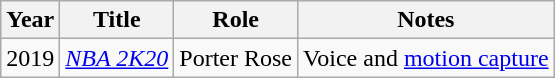<table class="wikitable sortable">
<tr>
<th>Year</th>
<th>Title</th>
<th>Role</th>
<th class="unsortable">Notes</th>
</tr>
<tr>
<td>2019</td>
<td><em><a href='#'>NBA 2K20</a></em></td>
<td>Porter Rose</td>
<td>Voice and <a href='#'>motion capture</a></td>
</tr>
</table>
